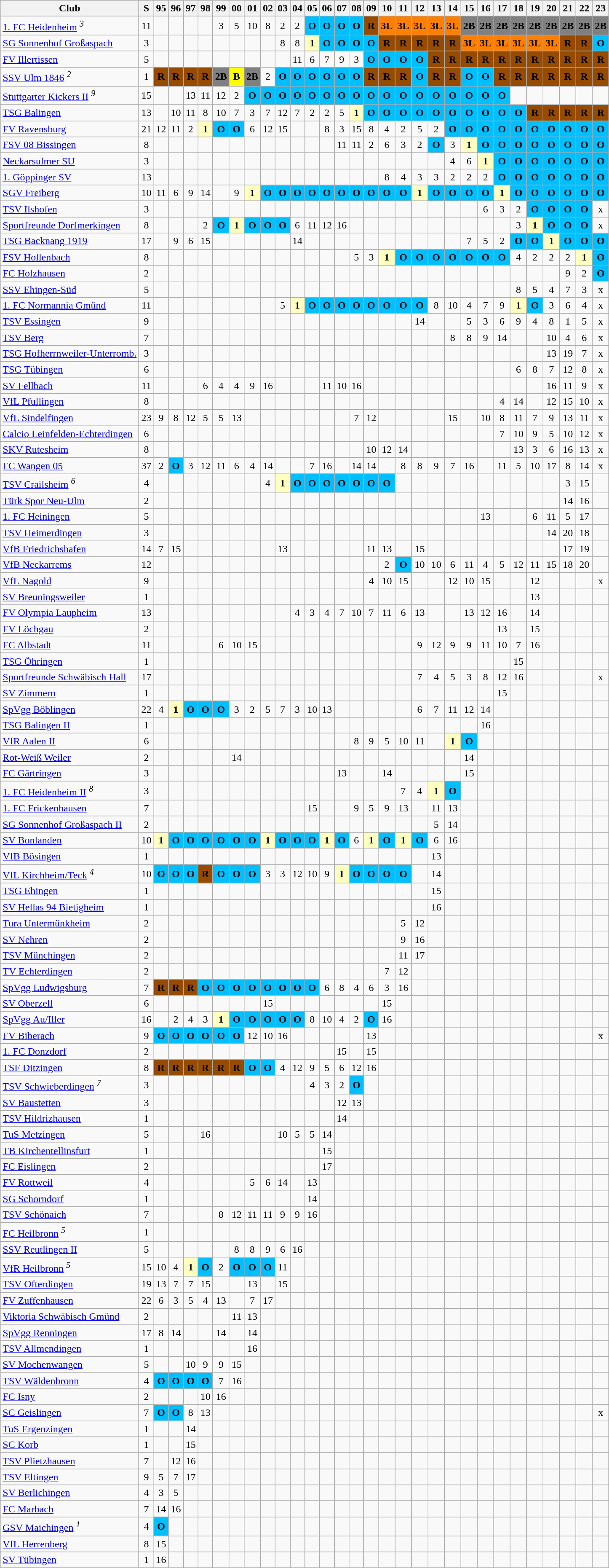<table class="wikitable sortable">
<tr>
<th>Club</th>
<th>S</th>
<th class="unsortable">95</th>
<th class="unsortable">96</th>
<th class="unsortable">97</th>
<th class="unsortable">98</th>
<th class="unsortable">99</th>
<th class="unsortable">00</th>
<th class="unsortable">01</th>
<th class="unsortable">02</th>
<th class="unsortable">03</th>
<th class="unsortable">04</th>
<th class="unsortable">05</th>
<th class="unsortable">06</th>
<th class="unsortable">07</th>
<th class="unsortable">08</th>
<th class="unsortable">09</th>
<th class="unsortable">10</th>
<th class="unsortable">11</th>
<th class="unsortable">12</th>
<th class="unsortable">13</th>
<th class="unsortable">14</th>
<th class="unsortable">15</th>
<th class="unsortable">16</th>
<th class="unsortable">17</th>
<th class="unsortable">18</th>
<th class="unsortable">19</th>
<th class="unsortable">20</th>
<th class="unsortable">21</th>
<th class="unsortable">22</th>
<th class="unsortable">23</th>
</tr>
<tr align="center">
<td align="left"><a href='#'>1. FC Heidenheim</a> <sup><em>3</em></sup></td>
<td>11</td>
<td></td>
<td></td>
<td></td>
<td></td>
<td>3</td>
<td>5</td>
<td>10</td>
<td>8</td>
<td>2</td>
<td>2</td>
<td style="background:#00BFFF"><strong>O</strong></td>
<td style="background:#00BFFF"><strong>O</strong></td>
<td style="background:#00BFFF"><strong>O</strong></td>
<td style="background:#00BFFF"><strong>O</strong></td>
<td style="background:#964B00"><strong>R</strong></td>
<td style="background:#FF7F00"><strong>3L</strong></td>
<td style="background:#FF7F00"><strong>3L</strong></td>
<td style="background:#FF7F00"><strong>3L</strong></td>
<td style="background:#FF7F00"><strong>3L</strong></td>
<td style="background:#FF7F00"><strong>3L</strong></td>
<td style="background:#808080"><strong>2B</strong></td>
<td style="background:#808080"><strong>2B</strong></td>
<td style="background:#808080"><strong>2B</strong></td>
<td style="background:#808080"><strong>2B</strong></td>
<td style="background:#808080"><strong>2B</strong></td>
<td style="background:#808080"><strong>2B</strong></td>
<td style="background:#808080"><strong>2B</strong></td>
<td style="background:#808080"><strong>2B</strong></td>
<td style="background:#808080"><strong>2B</strong></td>
</tr>
<tr align="center">
<td align="left"><a href='#'>SG Sonnenhof Großaspach</a></td>
<td>3</td>
<td></td>
<td></td>
<td></td>
<td></td>
<td></td>
<td></td>
<td></td>
<td></td>
<td>8</td>
<td>8</td>
<td style="background:#ffffbf"><strong>1</strong></td>
<td style="background:#00BFFF"><strong>O</strong></td>
<td style="background:#00BFFF"><strong>O</strong></td>
<td style="background:#00BFFF"><strong>O</strong></td>
<td style="background:#00BFFF"><strong>O</strong></td>
<td style="background:#964B00"><strong>R</strong></td>
<td style="background:#964B00"><strong>R</strong></td>
<td style="background:#964B00"><strong>R</strong></td>
<td style="background:#964B00"><strong>R</strong></td>
<td style="background:#964B00"><strong>R</strong></td>
<td style="background:#FF7F00"><strong>3L</strong></td>
<td style="background:#FF7F00"><strong>3L</strong></td>
<td style="background:#FF7F00"><strong>3L</strong></td>
<td style="background:#FF7F00"><strong>3L</strong></td>
<td style="background:#FF7F00"><strong>3L</strong></td>
<td style="background:#FF7F00"><strong>3L</strong></td>
<td style="background:#964B00"><strong>R</strong></td>
<td style="background:#964B00"><strong>R</strong></td>
<td style="background:#00BFFF"><strong>O</strong></td>
</tr>
<tr align="center">
<td align="left"><a href='#'>FV Illertissen</a></td>
<td>5</td>
<td></td>
<td></td>
<td></td>
<td></td>
<td></td>
<td></td>
<td></td>
<td></td>
<td></td>
<td>11</td>
<td>6</td>
<td>7</td>
<td>9</td>
<td>3</td>
<td style="background:#00BFFF"><strong>O</strong></td>
<td style="background:#00BFFF"><strong>O</strong></td>
<td style="background:#00BFFF"><strong>O</strong></td>
<td style="background:#00BFFF"><strong>O</strong></td>
<td style="background:#964B00"><strong>R</strong></td>
<td style="background:#964B00"><strong>R</strong></td>
<td style="background:#964B00"><strong>R</strong></td>
<td style="background:#964B00"><strong>R</strong></td>
<td style="background:#964B00"><strong>R</strong></td>
<td style="background:#964B00"><strong>R</strong></td>
<td style="background:#964B00"><strong>R</strong></td>
<td style="background:#964B00"><strong>R</strong></td>
<td style="background:#964B00"><strong>R</strong></td>
<td style="background:#964B00"><strong>R</strong></td>
<td style="background:#964B00"><strong>R</strong></td>
</tr>
<tr align="center">
<td align="left"><a href='#'>SSV Ulm 1846</a> <sup><em>2</em></sup></td>
<td>1</td>
<td style="background:#964B00"><strong>R</strong></td>
<td style="background:#964B00"><strong>R</strong></td>
<td style="background:#964B00"><strong>R</strong></td>
<td style="background:#964B00"><strong>R</strong></td>
<td style="background:#808080"><strong>2B</strong></td>
<td style="background:#FFFF00"><strong>B</strong></td>
<td style="background:#808080"><strong>2B</strong></td>
<td>2</td>
<td style="background:#00BFFF"><strong>O</strong></td>
<td style="background:#00BFFF"><strong>O</strong></td>
<td style="background:#00BFFF"><strong>O</strong></td>
<td style="background:#00BFFF"><strong>O</strong></td>
<td style="background:#00BFFF"><strong>O</strong></td>
<td style="background:#00BFFF"><strong>O</strong></td>
<td style="background:#964B00"><strong>R</strong></td>
<td style="background:#964B00"><strong>R</strong></td>
<td style="background:#964B00"><strong>R</strong></td>
<td style="background:#00BFFF"><strong>O</strong></td>
<td style="background:#964B00"><strong>R</strong></td>
<td style="background:#964B00"><strong>R</strong></td>
<td style="background:#00BFFF"><strong>O</strong></td>
<td style="background:#00BFFF"><strong>O</strong></td>
<td style="background:#964B00"><strong>R</strong></td>
<td style="background:#964B00"><strong>R</strong></td>
<td style="background:#964B00"><strong>R</strong></td>
<td style="background:#964B00"><strong>R</strong></td>
<td style="background:#964B00"><strong>R</strong></td>
<td style="background:#964B00"><strong>R</strong></td>
<td style="background:#964B00"><strong>R</strong></td>
</tr>
<tr align="center">
<td align="left"><a href='#'>Stuttgarter Kickers II</a> <sup><em>9</em></sup></td>
<td>15</td>
<td></td>
<td></td>
<td>13</td>
<td>11</td>
<td>12</td>
<td>2</td>
<td style="background:#00BFFF"><strong>O</strong></td>
<td style="background:#00BFFF"><strong>O</strong></td>
<td style="background:#00BFFF"><strong>O</strong></td>
<td style="background:#00BFFF"><strong>O</strong></td>
<td style="background:#00BFFF"><strong>O</strong></td>
<td style="background:#00BFFF"><strong>O</strong></td>
<td style="background:#00BFFF"><strong>O</strong></td>
<td style="background:#00BFFF"><strong>O</strong></td>
<td style="background:#00BFFF"><strong>O</strong></td>
<td style="background:#00BFFF"><strong>O</strong></td>
<td style="background:#00BFFF"><strong>O</strong></td>
<td style="background:#00BFFF"><strong>O</strong></td>
<td style="background:#00BFFF"><strong>O</strong></td>
<td style="background:#00BFFF"><strong>O</strong></td>
<td style="background:#00BFFF"><strong>O</strong></td>
<td style="background:#00BFFF"><strong>O</strong></td>
<td style="background:#00BFFF"><strong>O</strong></td>
<td></td>
<td></td>
<td></td>
<td></td>
<td></td>
<td></td>
</tr>
<tr align="center">
<td align="left"><a href='#'>TSG Balingen</a></td>
<td>13</td>
<td></td>
<td>10</td>
<td>11</td>
<td>8</td>
<td>10</td>
<td>7</td>
<td>3</td>
<td>7</td>
<td>12</td>
<td>7</td>
<td>2</td>
<td>2</td>
<td>5</td>
<td style="background:#ffffbf"><strong>1</strong></td>
<td style="background:#00BFFF"><strong>O</strong></td>
<td style="background:#00BFFF"><strong>O</strong></td>
<td style="background:#00BFFF"><strong>O</strong></td>
<td style="background:#00BFFF"><strong>O</strong></td>
<td style="background:#00BFFF"><strong>O</strong></td>
<td style="background:#00BFFF"><strong>O</strong></td>
<td style="background:#00BFFF"><strong>O</strong></td>
<td style="background:#00BFFF"><strong>O</strong></td>
<td style="background:#00BFFF"><strong>O</strong></td>
<td style="background:#00BFFF"><strong>O</strong></td>
<td style="background:#964B00"><strong>R</strong></td>
<td style="background:#964B00"><strong>R</strong></td>
<td style="background:#964B00"><strong>R</strong></td>
<td style="background:#964B00"><strong>R</strong></td>
<td style="background:#964B00"><strong>R</strong></td>
</tr>
<tr align="center">
<td align="left"><a href='#'>FV Ravensburg</a></td>
<td>21</td>
<td>12</td>
<td>11</td>
<td>2</td>
<td style="background:#ffffbf"><strong>1</strong></td>
<td style="background:#00BFFF"><strong>O</strong></td>
<td style="background:#00BFFF"><strong>O</strong></td>
<td>6</td>
<td>12</td>
<td>15</td>
<td></td>
<td></td>
<td>8</td>
<td>3</td>
<td>15</td>
<td>8</td>
<td>4</td>
<td>2</td>
<td>5</td>
<td>2</td>
<td style="background:#00BFFF"><strong>O</strong></td>
<td style="background:#00BFFF"><strong>O</strong></td>
<td style="background:#00BFFF"><strong>O</strong></td>
<td style="background:#00BFFF"><strong>O</strong></td>
<td style="background:#00BFFF"><strong>O</strong></td>
<td style="background:#00BFFF"><strong>O</strong></td>
<td style="background:#00BFFF"><strong>O</strong></td>
<td style="background:#00BFFF"><strong>O</strong></td>
<td style="background:#00BFFF"><strong>O</strong></td>
<td style="background:#00BFFF"><strong>O</strong></td>
</tr>
<tr align="center">
<td align="left"><a href='#'>FSV 08 Bissingen</a></td>
<td>8</td>
<td></td>
<td></td>
<td></td>
<td></td>
<td></td>
<td></td>
<td></td>
<td></td>
<td></td>
<td></td>
<td></td>
<td></td>
<td>11</td>
<td>11</td>
<td>2</td>
<td>6</td>
<td>3</td>
<td>2</td>
<td style="background:#00BFFF"><strong>O</strong></td>
<td>3</td>
<td style="background:#ffffbf"><strong>1</strong></td>
<td style="background:#00BFFF"><strong>O</strong></td>
<td style="background:#00BFFF"><strong>O</strong></td>
<td style="background:#00BFFF"><strong>O</strong></td>
<td style="background:#00BFFF"><strong>O</strong></td>
<td style="background:#00BFFF"><strong>O</strong></td>
<td style="background:#00BFFF"><strong>O</strong></td>
<td style="background:#00BFFF"><strong>O</strong></td>
<td style="background:#00BFFF"><strong>O</strong></td>
</tr>
<tr align="center">
<td align="left"><a href='#'>Neckarsulmer SU</a></td>
<td>3</td>
<td></td>
<td></td>
<td></td>
<td></td>
<td></td>
<td></td>
<td></td>
<td></td>
<td></td>
<td></td>
<td></td>
<td></td>
<td></td>
<td></td>
<td></td>
<td></td>
<td></td>
<td></td>
<td></td>
<td>4</td>
<td>6</td>
<td style="background:#ffffbf"><strong>1</strong></td>
<td style="background:#00BFFF"><strong>O</strong></td>
<td style="background:#00BFFF"><strong>O</strong></td>
<td style="background:#00BFFF"><strong>O</strong></td>
<td style="background:#00BFFF"><strong>O</strong></td>
<td style="background:#00BFFF"><strong>O</strong></td>
<td style="background:#00BFFF"><strong>O</strong></td>
<td style="background:#00BFFF"><strong>O</strong></td>
</tr>
<tr align="center">
<td align="left"><a href='#'>1. Göppinger SV</a></td>
<td>13</td>
<td></td>
<td></td>
<td></td>
<td></td>
<td></td>
<td></td>
<td></td>
<td></td>
<td></td>
<td></td>
<td></td>
<td></td>
<td></td>
<td></td>
<td></td>
<td>8</td>
<td>4</td>
<td>3</td>
<td>3</td>
<td>2</td>
<td>2</td>
<td>2</td>
<td style="background:#00BFFF"><strong>O</strong></td>
<td style="background:#00BFFF"><strong>O</strong></td>
<td style="background:#00BFFF"><strong>O</strong></td>
<td style="background:#00BFFF"><strong>O</strong></td>
<td style="background:#00BFFF"><strong>O</strong></td>
<td style="background:#00BFFF"><strong>O</strong></td>
<td style="background:#00BFFF"><strong>O</strong></td>
</tr>
<tr align="center">
<td align="left"><a href='#'>SGV Freiberg</a></td>
<td>10</td>
<td>11</td>
<td>6</td>
<td>9</td>
<td>14</td>
<td></td>
<td>9</td>
<td style="background:#ffffbf"><strong>1</strong></td>
<td style="background:#00BFFF"><strong>O</strong></td>
<td style="background:#00BFFF"><strong>O</strong></td>
<td style="background:#00BFFF"><strong>O</strong></td>
<td style="background:#00BFFF"><strong>O</strong></td>
<td style="background:#00BFFF"><strong>O</strong></td>
<td style="background:#00BFFF"><strong>O</strong></td>
<td style="background:#00BFFF"><strong>O</strong></td>
<td style="background:#00BFFF"><strong>O</strong></td>
<td style="background:#00BFFF"><strong>O</strong></td>
<td style="background:#00BFFF"><strong>O</strong></td>
<td style="background:#ffffbf"><strong>1</strong></td>
<td style="background:#00BFFF"><strong>O</strong></td>
<td style="background:#00BFFF"><strong>O</strong></td>
<td style="background:#00BFFF"><strong>O</strong></td>
<td style="background:#00BFFF"><strong>O</strong></td>
<td style="background:#ffffbf"><strong>1</strong></td>
<td style="background:#00BFFF"><strong>O</strong></td>
<td style="background:#00BFFF"><strong>O</strong></td>
<td style="background:#00BFFF"><strong>O</strong></td>
<td style="background:#00BFFF"><strong>O</strong></td>
<td style="background:#00BFFF"><strong>O</strong></td>
<td style="background:#00BFFF"><strong>O</strong></td>
</tr>
<tr align="center">
<td align="left"><a href='#'>TSV Ilshofen</a></td>
<td>3</td>
<td></td>
<td></td>
<td></td>
<td></td>
<td></td>
<td></td>
<td></td>
<td></td>
<td></td>
<td></td>
<td></td>
<td></td>
<td></td>
<td></td>
<td></td>
<td></td>
<td></td>
<td></td>
<td></td>
<td></td>
<td></td>
<td>6</td>
<td>3</td>
<td>2</td>
<td style="background:#00BFFF"><strong>O</strong></td>
<td style="background:#00BFFF"><strong>O</strong></td>
<td style="background:#00BFFF"><strong>O</strong></td>
<td style="background:#00BFFF"><strong>O</strong></td>
<td>x</td>
</tr>
<tr align="center">
<td align="left"><a href='#'>Sportfreunde Dorfmerkingen</a></td>
<td>8</td>
<td></td>
<td></td>
<td></td>
<td>2</td>
<td style="background:#00BFFF"><strong>O</strong></td>
<td style="background:#ffffbf"><strong>1</strong></td>
<td style="background:#00BFFF"><strong>O</strong></td>
<td style="background:#00BFFF"><strong>O</strong></td>
<td style="background:#00BFFF"><strong>O</strong></td>
<td>6</td>
<td>11</td>
<td>12</td>
<td>16</td>
<td></td>
<td></td>
<td></td>
<td></td>
<td></td>
<td></td>
<td></td>
<td></td>
<td></td>
<td></td>
<td>3</td>
<td style="background:#ffffbf"><strong>1</strong></td>
<td style="background:#00BFFF"><strong>O</strong></td>
<td style="background:#00BFFF"><strong>O</strong></td>
<td style="background:#00BFFF"><strong>O</strong></td>
<td>x</td>
</tr>
<tr align="center">
<td align="left"><a href='#'>TSG Backnang 1919</a></td>
<td>17</td>
<td></td>
<td>9</td>
<td>6</td>
<td>15</td>
<td></td>
<td></td>
<td></td>
<td></td>
<td></td>
<td>14</td>
<td></td>
<td></td>
<td></td>
<td></td>
<td></td>
<td></td>
<td></td>
<td></td>
<td></td>
<td></td>
<td>7</td>
<td>5</td>
<td>2</td>
<td style="background:#00BFFF"><strong>O</strong></td>
<td style="background:#00BFFF"><strong>O</strong></td>
<td style="background:#ffffbf"><strong>1</strong></td>
<td style="background:#00BFFF"><strong>O</strong></td>
<td style="background:#00BFFF"><strong>O</strong></td>
<td style="background:#00BFFF"><strong>O</strong></td>
</tr>
<tr align="center">
<td align="left"><a href='#'>FSV Hollenbach</a></td>
<td>8</td>
<td></td>
<td></td>
<td></td>
<td></td>
<td></td>
<td></td>
<td></td>
<td></td>
<td></td>
<td></td>
<td></td>
<td></td>
<td></td>
<td>5</td>
<td>3</td>
<td style="background:#ffffbf"><strong>1</strong></td>
<td style="background:#00BFFF"><strong>O</strong></td>
<td style="background:#00BFFF"><strong>O</strong></td>
<td style="background:#00BFFF"><strong>O</strong></td>
<td style="background:#00BFFF"><strong>O</strong></td>
<td style="background:#00BFFF"><strong>O</strong></td>
<td style="background:#00BFFF"><strong>O</strong></td>
<td style="background:#00BFFF"><strong>O</strong></td>
<td>4</td>
<td>2</td>
<td>2</td>
<td>2</td>
<td style="background:#ffffbf"><strong>1</strong></td>
<td style="background:#00BFFF"><strong>O</strong></td>
</tr>
<tr align="center">
<td align="left"><a href='#'>FC Holzhausen</a></td>
<td>2</td>
<td></td>
<td></td>
<td></td>
<td></td>
<td></td>
<td></td>
<td></td>
<td></td>
<td></td>
<td></td>
<td></td>
<td></td>
<td></td>
<td></td>
<td></td>
<td></td>
<td></td>
<td></td>
<td></td>
<td></td>
<td></td>
<td></td>
<td></td>
<td></td>
<td></td>
<td></td>
<td>9</td>
<td>2</td>
<td style="background:#00BFFF"><strong>O</strong></td>
</tr>
<tr align="center">
<td align="left"><a href='#'>SSV Ehingen-Süd</a></td>
<td>5</td>
<td></td>
<td></td>
<td></td>
<td></td>
<td></td>
<td></td>
<td></td>
<td></td>
<td></td>
<td></td>
<td></td>
<td></td>
<td></td>
<td></td>
<td></td>
<td></td>
<td></td>
<td></td>
<td></td>
<td></td>
<td></td>
<td></td>
<td></td>
<td>8</td>
<td>5</td>
<td>4</td>
<td>7</td>
<td>3</td>
<td>x</td>
</tr>
<tr align="center">
<td align="left"><a href='#'>1. FC Normannia Gmünd</a></td>
<td>11</td>
<td></td>
<td></td>
<td></td>
<td></td>
<td></td>
<td></td>
<td></td>
<td></td>
<td>5</td>
<td style="background:#ffffbf"><strong>1</strong></td>
<td style="background:#00BFFF"><strong>O</strong></td>
<td style="background:#00BFFF"><strong>O</strong></td>
<td style="background:#00BFFF"><strong>O</strong></td>
<td style="background:#00BFFF"><strong>O</strong></td>
<td style="background:#00BFFF"><strong>O</strong></td>
<td style="background:#00BFFF"><strong>O</strong></td>
<td style="background:#00BFFF"><strong>O</strong></td>
<td style="background:#00BFFF"><strong>O</strong></td>
<td>8</td>
<td>10</td>
<td>4</td>
<td>7</td>
<td>9</td>
<td style="background:#ffffbf"><strong>1</strong></td>
<td style="background:#00BFFF"><strong>O</strong></td>
<td>3</td>
<td>6</td>
<td>4</td>
<td>x</td>
</tr>
<tr align="center">
<td align="left"><a href='#'>TSV Essingen</a></td>
<td>9</td>
<td></td>
<td></td>
<td></td>
<td></td>
<td></td>
<td></td>
<td></td>
<td></td>
<td></td>
<td></td>
<td></td>
<td></td>
<td></td>
<td></td>
<td></td>
<td></td>
<td></td>
<td>14</td>
<td></td>
<td></td>
<td>5</td>
<td>3</td>
<td>6</td>
<td>9</td>
<td>4</td>
<td>8</td>
<td>1</td>
<td>5</td>
<td>x</td>
</tr>
<tr align="center">
<td align="left"><a href='#'>TSV Berg</a></td>
<td>7</td>
<td></td>
<td></td>
<td></td>
<td></td>
<td></td>
<td></td>
<td></td>
<td></td>
<td></td>
<td></td>
<td></td>
<td></td>
<td></td>
<td></td>
<td></td>
<td></td>
<td></td>
<td></td>
<td></td>
<td>8</td>
<td>8</td>
<td>9</td>
<td>14</td>
<td></td>
<td></td>
<td>10</td>
<td>4</td>
<td>6</td>
<td>x</td>
</tr>
<tr align="center">
<td align="left"><a href='#'>TSG Hofherrnweiler-Unterromb.</a></td>
<td>3</td>
<td></td>
<td></td>
<td></td>
<td></td>
<td></td>
<td></td>
<td></td>
<td></td>
<td></td>
<td></td>
<td></td>
<td></td>
<td></td>
<td></td>
<td></td>
<td></td>
<td></td>
<td></td>
<td></td>
<td></td>
<td></td>
<td></td>
<td></td>
<td></td>
<td></td>
<td>13</td>
<td>19</td>
<td>7</td>
<td>x</td>
</tr>
<tr align="center">
<td align="left"><a href='#'>TSG Tübingen</a></td>
<td>6</td>
<td></td>
<td></td>
<td></td>
<td></td>
<td></td>
<td></td>
<td></td>
<td></td>
<td></td>
<td></td>
<td></td>
<td></td>
<td></td>
<td></td>
<td></td>
<td></td>
<td></td>
<td></td>
<td></td>
<td></td>
<td></td>
<td></td>
<td></td>
<td>6</td>
<td>8</td>
<td>7</td>
<td>12</td>
<td>8</td>
<td>x</td>
</tr>
<tr align="center">
<td align="left"><a href='#'>SV Fellbach</a></td>
<td>11</td>
<td></td>
<td></td>
<td></td>
<td>6</td>
<td>4</td>
<td>4</td>
<td>9</td>
<td>16</td>
<td></td>
<td></td>
<td></td>
<td>11</td>
<td>10</td>
<td>16</td>
<td></td>
<td></td>
<td></td>
<td></td>
<td></td>
<td></td>
<td></td>
<td></td>
<td></td>
<td></td>
<td></td>
<td>16</td>
<td>11</td>
<td>9</td>
<td>x</td>
</tr>
<tr align="center">
<td align="left"><a href='#'>VfL Pfullingen</a></td>
<td>8</td>
<td></td>
<td></td>
<td></td>
<td></td>
<td></td>
<td></td>
<td></td>
<td></td>
<td></td>
<td></td>
<td></td>
<td></td>
<td></td>
<td></td>
<td></td>
<td></td>
<td></td>
<td></td>
<td></td>
<td></td>
<td></td>
<td></td>
<td>4</td>
<td>14</td>
<td></td>
<td>12</td>
<td>15</td>
<td>10</td>
<td>x</td>
</tr>
<tr align="center">
<td align="left"><a href='#'>VfL Sindelfingen</a></td>
<td>23</td>
<td>9</td>
<td>8</td>
<td>12</td>
<td>5</td>
<td>5</td>
<td>13</td>
<td></td>
<td></td>
<td></td>
<td></td>
<td></td>
<td></td>
<td></td>
<td>7</td>
<td>12</td>
<td></td>
<td></td>
<td></td>
<td></td>
<td>15</td>
<td></td>
<td>10</td>
<td>8</td>
<td>11</td>
<td>7</td>
<td>9</td>
<td>13</td>
<td>11</td>
<td>x</td>
</tr>
<tr align="center">
<td align="left"><a href='#'>Calcio Leinfelden-Echterdingen</a></td>
<td>6</td>
<td></td>
<td></td>
<td></td>
<td></td>
<td></td>
<td></td>
<td></td>
<td></td>
<td></td>
<td></td>
<td></td>
<td></td>
<td></td>
<td></td>
<td></td>
<td></td>
<td></td>
<td></td>
<td></td>
<td></td>
<td></td>
<td></td>
<td>7</td>
<td>10</td>
<td>9</td>
<td>5</td>
<td>10</td>
<td>12</td>
<td>x</td>
</tr>
<tr align="center">
<td align="left"><a href='#'>SKV Rutesheim</a></td>
<td>8</td>
<td></td>
<td></td>
<td></td>
<td></td>
<td></td>
<td></td>
<td></td>
<td></td>
<td></td>
<td></td>
<td></td>
<td></td>
<td></td>
<td></td>
<td>10</td>
<td>12</td>
<td>14</td>
<td></td>
<td></td>
<td></td>
<td></td>
<td></td>
<td></td>
<td>13</td>
<td>3</td>
<td>6</td>
<td>16</td>
<td>13</td>
<td>x</td>
</tr>
<tr align="center">
<td align="left"><a href='#'>FC Wangen 05</a></td>
<td>37</td>
<td>2</td>
<td style="background:#00BFFF"><strong>O</strong></td>
<td>3</td>
<td>12</td>
<td>11</td>
<td>6</td>
<td>4</td>
<td>14</td>
<td></td>
<td></td>
<td>7</td>
<td>16</td>
<td></td>
<td>14</td>
<td>14</td>
<td></td>
<td>8</td>
<td>8</td>
<td>9</td>
<td>7</td>
<td>16</td>
<td></td>
<td>11</td>
<td>5</td>
<td>10</td>
<td>17</td>
<td>8</td>
<td>14</td>
<td>x</td>
</tr>
<tr align="center">
<td align="left"><a href='#'>TSV Crailsheim</a> <sup><em>6</em></sup></td>
<td>4</td>
<td></td>
<td></td>
<td></td>
<td></td>
<td></td>
<td></td>
<td></td>
<td>4</td>
<td style="background:#ffffbf"><strong>1</strong></td>
<td style="background:#00BFFF"><strong>O</strong></td>
<td style="background:#00BFFF"><strong>O</strong></td>
<td style="background:#00BFFF"><strong>O</strong></td>
<td style="background:#00BFFF"><strong>O</strong></td>
<td style="background:#00BFFF"><strong>O</strong></td>
<td style="background:#00BFFF"><strong>O</strong></td>
<td style="background:#00BFFF"><strong>O</strong></td>
<td></td>
<td></td>
<td></td>
<td></td>
<td></td>
<td></td>
<td></td>
<td></td>
<td></td>
<td></td>
<td>3</td>
<td>15</td>
<td></td>
</tr>
<tr align="center">
<td align="left"><a href='#'>Türk Spor Neu-Ulm</a></td>
<td>2</td>
<td></td>
<td></td>
<td></td>
<td></td>
<td></td>
<td></td>
<td></td>
<td></td>
<td></td>
<td></td>
<td></td>
<td></td>
<td></td>
<td></td>
<td></td>
<td></td>
<td></td>
<td></td>
<td></td>
<td></td>
<td></td>
<td></td>
<td></td>
<td></td>
<td></td>
<td></td>
<td>14</td>
<td>16</td>
<td></td>
</tr>
<tr align="center">
<td align="left"><a href='#'>1. FC Heiningen</a></td>
<td>5</td>
<td></td>
<td></td>
<td></td>
<td></td>
<td></td>
<td></td>
<td></td>
<td></td>
<td></td>
<td></td>
<td></td>
<td></td>
<td></td>
<td></td>
<td></td>
<td></td>
<td></td>
<td></td>
<td></td>
<td></td>
<td></td>
<td>13</td>
<td></td>
<td></td>
<td>6</td>
<td>11</td>
<td>5</td>
<td>17</td>
<td></td>
</tr>
<tr align="center">
<td align="left"><a href='#'>TSV Heimerdingen</a></td>
<td>3</td>
<td></td>
<td></td>
<td></td>
<td></td>
<td></td>
<td></td>
<td></td>
<td></td>
<td></td>
<td></td>
<td></td>
<td></td>
<td></td>
<td></td>
<td></td>
<td></td>
<td></td>
<td></td>
<td></td>
<td></td>
<td></td>
<td></td>
<td></td>
<td></td>
<td></td>
<td>14</td>
<td>20</td>
<td>18</td>
<td></td>
</tr>
<tr align="center">
<td align="left"><a href='#'>VfB Friedrichshafen</a></td>
<td>14</td>
<td>7</td>
<td>15</td>
<td></td>
<td></td>
<td></td>
<td></td>
<td></td>
<td></td>
<td>13</td>
<td></td>
<td></td>
<td></td>
<td></td>
<td></td>
<td>11</td>
<td>13</td>
<td></td>
<td>15</td>
<td></td>
<td></td>
<td></td>
<td></td>
<td></td>
<td></td>
<td></td>
<td></td>
<td>17</td>
<td>19</td>
<td></td>
</tr>
<tr align="center">
<td align="left"><a href='#'>VfB Neckarrems</a></td>
<td>12</td>
<td></td>
<td></td>
<td></td>
<td></td>
<td></td>
<td></td>
<td></td>
<td></td>
<td></td>
<td></td>
<td></td>
<td></td>
<td></td>
<td></td>
<td></td>
<td>2</td>
<td style="background:#00BFFF"><strong>O</strong></td>
<td>10</td>
<td>10</td>
<td>6</td>
<td>11</td>
<td>4</td>
<td>5</td>
<td>12</td>
<td>11</td>
<td>15</td>
<td>18</td>
<td>20</td>
<td></td>
</tr>
<tr align="center">
<td align="left"><a href='#'>VfL Nagold</a></td>
<td>9</td>
<td></td>
<td></td>
<td></td>
<td></td>
<td></td>
<td></td>
<td></td>
<td></td>
<td></td>
<td></td>
<td></td>
<td></td>
<td></td>
<td></td>
<td>4</td>
<td>10</td>
<td>15</td>
<td></td>
<td></td>
<td>12</td>
<td>10</td>
<td>15</td>
<td></td>
<td></td>
<td>12</td>
<td></td>
<td></td>
<td></td>
<td>x</td>
</tr>
<tr align="center">
<td align="left"><a href='#'>SV Breuningsweiler</a></td>
<td>1</td>
<td></td>
<td></td>
<td></td>
<td></td>
<td></td>
<td></td>
<td></td>
<td></td>
<td></td>
<td></td>
<td></td>
<td></td>
<td></td>
<td></td>
<td></td>
<td></td>
<td></td>
<td></td>
<td></td>
<td></td>
<td></td>
<td></td>
<td></td>
<td></td>
<td>13</td>
<td></td>
<td></td>
<td></td>
<td></td>
</tr>
<tr align="center">
<td align="left"><a href='#'>FV Olympia Laupheim</a></td>
<td>13</td>
<td></td>
<td></td>
<td></td>
<td></td>
<td></td>
<td></td>
<td></td>
<td></td>
<td></td>
<td>4</td>
<td>3</td>
<td>4</td>
<td>7</td>
<td>10</td>
<td>7</td>
<td>11</td>
<td>6</td>
<td>13</td>
<td></td>
<td></td>
<td>13</td>
<td>12</td>
<td>16</td>
<td></td>
<td>14</td>
<td></td>
<td></td>
<td></td>
<td></td>
</tr>
<tr align="center">
<td align="left"><a href='#'>FV Löchgau</a></td>
<td>2</td>
<td></td>
<td></td>
<td></td>
<td></td>
<td></td>
<td></td>
<td></td>
<td></td>
<td></td>
<td></td>
<td></td>
<td></td>
<td></td>
<td></td>
<td></td>
<td></td>
<td></td>
<td></td>
<td></td>
<td></td>
<td></td>
<td></td>
<td>13</td>
<td></td>
<td>15</td>
<td></td>
<td></td>
<td></td>
<td></td>
</tr>
<tr align="center">
<td align="left"><a href='#'>FC Albstadt</a></td>
<td>11</td>
<td></td>
<td></td>
<td></td>
<td></td>
<td>6</td>
<td>10</td>
<td>15</td>
<td></td>
<td></td>
<td></td>
<td></td>
<td></td>
<td></td>
<td></td>
<td></td>
<td></td>
<td></td>
<td>9</td>
<td>12</td>
<td>9</td>
<td>9</td>
<td>11</td>
<td>10</td>
<td>7</td>
<td>16</td>
<td></td>
<td></td>
<td></td>
<td></td>
</tr>
<tr align="center">
<td align="left"><a href='#'>TSG Öhringen</a></td>
<td>1</td>
<td></td>
<td></td>
<td></td>
<td></td>
<td></td>
<td></td>
<td></td>
<td></td>
<td></td>
<td></td>
<td></td>
<td></td>
<td></td>
<td></td>
<td></td>
<td></td>
<td></td>
<td></td>
<td></td>
<td></td>
<td></td>
<td></td>
<td></td>
<td>15</td>
<td></td>
<td></td>
<td></td>
<td></td>
<td></td>
</tr>
<tr align="center">
<td align="left"><a href='#'>Sportfreunde Schwäbisch Hall</a></td>
<td>17</td>
<td></td>
<td></td>
<td></td>
<td></td>
<td></td>
<td></td>
<td></td>
<td></td>
<td></td>
<td></td>
<td></td>
<td></td>
<td></td>
<td></td>
<td></td>
<td></td>
<td></td>
<td>7</td>
<td>4</td>
<td>5</td>
<td>3</td>
<td>8</td>
<td>12</td>
<td>16</td>
<td></td>
<td></td>
<td></td>
<td></td>
<td>x</td>
</tr>
<tr align="center">
<td align="left"><a href='#'>SV Zimmern</a></td>
<td>1</td>
<td></td>
<td></td>
<td></td>
<td></td>
<td></td>
<td></td>
<td></td>
<td></td>
<td></td>
<td></td>
<td></td>
<td></td>
<td></td>
<td></td>
<td></td>
<td></td>
<td></td>
<td></td>
<td></td>
<td></td>
<td></td>
<td></td>
<td>15</td>
<td></td>
<td></td>
<td></td>
<td></td>
<td></td>
<td></td>
</tr>
<tr align="center">
<td align="left"><a href='#'>SpVgg Böblingen</a></td>
<td>22</td>
<td>4</td>
<td style="background:#ffffbf"><strong>1</strong></td>
<td style="background:#00BFFF"><strong>O</strong></td>
<td style="background:#00BFFF"><strong>O</strong></td>
<td style="background:#00BFFF"><strong>O</strong></td>
<td>3</td>
<td>2</td>
<td>5</td>
<td>7</td>
<td>3</td>
<td>10</td>
<td>13</td>
<td></td>
<td></td>
<td></td>
<td></td>
<td></td>
<td>6</td>
<td>7</td>
<td>11</td>
<td>12</td>
<td>14</td>
<td></td>
<td></td>
<td></td>
<td></td>
<td></td>
<td></td>
<td></td>
</tr>
<tr align="center">
<td align="left"><a href='#'>TSG Balingen II</a></td>
<td>1</td>
<td></td>
<td></td>
<td></td>
<td></td>
<td></td>
<td></td>
<td></td>
<td></td>
<td></td>
<td></td>
<td></td>
<td></td>
<td></td>
<td></td>
<td></td>
<td></td>
<td></td>
<td></td>
<td></td>
<td></td>
<td></td>
<td>16</td>
<td></td>
<td></td>
<td></td>
<td></td>
<td></td>
<td></td>
<td></td>
</tr>
<tr align="center">
<td align="left"><a href='#'>VfR Aalen II</a></td>
<td>6</td>
<td></td>
<td></td>
<td></td>
<td></td>
<td></td>
<td></td>
<td></td>
<td></td>
<td></td>
<td></td>
<td></td>
<td></td>
<td></td>
<td>8</td>
<td>9</td>
<td>5</td>
<td>10</td>
<td>11</td>
<td></td>
<td style="background:#ffffbf"><strong>1</strong></td>
<td style="background:#00BFFF"><strong>O</strong></td>
<td></td>
<td></td>
<td></td>
<td></td>
<td></td>
<td></td>
<td></td>
<td></td>
</tr>
<tr align="center">
<td align="left"><a href='#'>Rot-Weiß Weiler</a></td>
<td>2</td>
<td></td>
<td></td>
<td></td>
<td></td>
<td></td>
<td>14</td>
<td></td>
<td></td>
<td></td>
<td></td>
<td></td>
<td></td>
<td></td>
<td></td>
<td></td>
<td></td>
<td></td>
<td></td>
<td></td>
<td></td>
<td>14</td>
<td></td>
<td></td>
<td></td>
<td></td>
<td></td>
<td></td>
<td></td>
<td></td>
</tr>
<tr align="center">
<td align="left"><a href='#'>FC Gärtringen</a></td>
<td>3</td>
<td></td>
<td></td>
<td></td>
<td></td>
<td></td>
<td></td>
<td></td>
<td></td>
<td></td>
<td></td>
<td></td>
<td></td>
<td>13</td>
<td></td>
<td></td>
<td>14</td>
<td></td>
<td></td>
<td></td>
<td></td>
<td>15</td>
<td></td>
<td></td>
<td></td>
<td></td>
<td></td>
<td></td>
<td></td>
<td></td>
</tr>
<tr align="center">
<td align="left"><a href='#'>1. FC Heidenheim II</a> <sup><em>8</em></sup></td>
<td>3</td>
<td></td>
<td></td>
<td></td>
<td></td>
<td></td>
<td></td>
<td></td>
<td></td>
<td></td>
<td></td>
<td></td>
<td></td>
<td></td>
<td></td>
<td></td>
<td></td>
<td>7</td>
<td>4</td>
<td style="background:#ffffbf"><strong>1</strong></td>
<td style="background:#00BFFF"><strong>O</strong></td>
<td></td>
<td></td>
<td></td>
<td></td>
<td></td>
<td></td>
<td></td>
<td></td>
<td></td>
</tr>
<tr align="center">
<td align="left"><a href='#'>1. FC Frickenhausen</a></td>
<td>7</td>
<td></td>
<td></td>
<td></td>
<td></td>
<td></td>
<td></td>
<td></td>
<td></td>
<td></td>
<td></td>
<td>15</td>
<td></td>
<td></td>
<td>9</td>
<td>5</td>
<td>9</td>
<td>13</td>
<td></td>
<td>11</td>
<td>13</td>
<td></td>
<td></td>
<td></td>
<td></td>
<td></td>
<td></td>
<td></td>
<td></td>
<td></td>
</tr>
<tr align="center">
<td align="left"><a href='#'>SG Sonnenhof Großaspach II</a></td>
<td>2</td>
<td></td>
<td></td>
<td></td>
<td></td>
<td></td>
<td></td>
<td></td>
<td></td>
<td></td>
<td></td>
<td></td>
<td></td>
<td></td>
<td></td>
<td></td>
<td></td>
<td></td>
<td></td>
<td>5</td>
<td>14</td>
<td></td>
<td></td>
<td></td>
<td></td>
<td></td>
<td></td>
<td></td>
<td></td>
<td></td>
</tr>
<tr align="center">
<td align="left"><a href='#'>SV Bonlanden</a></td>
<td>10</td>
<td style="background:#ffffbf"><strong>1</strong></td>
<td style="background:#00BFFF"><strong>O</strong></td>
<td style="background:#00BFFF"><strong>O</strong></td>
<td style="background:#00BFFF"><strong>O</strong></td>
<td style="background:#00BFFF"><strong>O</strong></td>
<td style="background:#00BFFF"><strong>O</strong></td>
<td style="background:#00BFFF"><strong>O</strong></td>
<td style="background:#ffffbf"><strong>1</strong></td>
<td style="background:#00BFFF"><strong>O</strong></td>
<td style="background:#00BFFF"><strong>O</strong></td>
<td style="background:#00BFFF"><strong>O</strong></td>
<td style="background:#ffffbf"><strong>1</strong></td>
<td style="background:#00BFFF"><strong>O</strong></td>
<td>6</td>
<td style="background:#ffffbf"><strong>1</strong></td>
<td style="background:#00BFFF"><strong>O</strong></td>
<td style="background:#ffffbf"><strong>1</strong></td>
<td style="background:#00BFFF"><strong>O</strong></td>
<td>6</td>
<td>16</td>
<td></td>
<td></td>
<td></td>
<td></td>
<td></td>
<td></td>
<td></td>
<td></td>
<td></td>
</tr>
<tr align="center">
<td align="left"><a href='#'>VfB Bösingen</a></td>
<td>1</td>
<td></td>
<td></td>
<td></td>
<td></td>
<td></td>
<td></td>
<td></td>
<td></td>
<td></td>
<td></td>
<td></td>
<td></td>
<td></td>
<td></td>
<td></td>
<td></td>
<td></td>
<td></td>
<td>13</td>
<td></td>
<td></td>
<td></td>
<td></td>
<td></td>
<td></td>
<td></td>
<td></td>
<td></td>
<td></td>
</tr>
<tr align="center">
<td align="left"><a href='#'>VfL Kirchheim/Teck</a> <sup><em>4</em></sup></td>
<td>10</td>
<td style="background:#00BFFF"><strong>O</strong></td>
<td style="background:#00BFFF"><strong>O</strong></td>
<td style="background:#00BFFF"><strong>O</strong></td>
<td style="background:#964B00"><strong>R</strong></td>
<td style="background:#00BFFF"><strong>O</strong></td>
<td style="background:#00BFFF"><strong>O</strong></td>
<td style="background:#00BFFF"><strong>O</strong></td>
<td>3</td>
<td>3</td>
<td>12</td>
<td>10</td>
<td>9</td>
<td style="background:#ffffbf"><strong>1</strong></td>
<td style="background:#00BFFF"><strong>O</strong></td>
<td style="background:#00BFFF"><strong>O</strong></td>
<td style="background:#00BFFF"><strong>O</strong></td>
<td style="background:#00BFFF"><strong>O</strong></td>
<td></td>
<td>14</td>
<td></td>
<td></td>
<td></td>
<td></td>
<td></td>
<td></td>
<td></td>
<td></td>
<td></td>
<td></td>
</tr>
<tr align="center">
<td align="left"><a href='#'>TSG Ehingen</a></td>
<td>1</td>
<td></td>
<td></td>
<td></td>
<td></td>
<td></td>
<td></td>
<td></td>
<td></td>
<td></td>
<td></td>
<td></td>
<td></td>
<td></td>
<td></td>
<td></td>
<td></td>
<td></td>
<td></td>
<td>15</td>
<td></td>
<td></td>
<td></td>
<td></td>
<td></td>
<td></td>
<td></td>
<td></td>
<td></td>
<td></td>
</tr>
<tr align="center">
<td align="left"><a href='#'>SV Hellas 94 Bietigheim</a></td>
<td>1</td>
<td></td>
<td></td>
<td></td>
<td></td>
<td></td>
<td></td>
<td></td>
<td></td>
<td></td>
<td></td>
<td></td>
<td></td>
<td></td>
<td></td>
<td></td>
<td></td>
<td></td>
<td></td>
<td>16</td>
<td></td>
<td></td>
<td></td>
<td></td>
<td></td>
<td></td>
<td></td>
<td></td>
<td></td>
<td></td>
</tr>
<tr align="center">
<td align="left"><a href='#'>Tura Untermünkheim</a></td>
<td>2</td>
<td></td>
<td></td>
<td></td>
<td></td>
<td></td>
<td></td>
<td></td>
<td></td>
<td></td>
<td></td>
<td></td>
<td></td>
<td></td>
<td></td>
<td></td>
<td></td>
<td>5</td>
<td>12</td>
<td></td>
<td></td>
<td></td>
<td></td>
<td></td>
<td></td>
<td></td>
<td></td>
<td></td>
<td></td>
<td></td>
</tr>
<tr align="center">
<td align="left"><a href='#'>SV Nehren</a></td>
<td>2</td>
<td></td>
<td></td>
<td></td>
<td></td>
<td></td>
<td></td>
<td></td>
<td></td>
<td></td>
<td></td>
<td></td>
<td></td>
<td></td>
<td></td>
<td></td>
<td></td>
<td>9</td>
<td>16</td>
<td></td>
<td></td>
<td></td>
<td></td>
<td></td>
<td></td>
<td></td>
<td></td>
<td></td>
<td></td>
<td></td>
</tr>
<tr align="center">
<td align="left"><a href='#'>TSV Münchingen</a></td>
<td>2</td>
<td></td>
<td></td>
<td></td>
<td></td>
<td></td>
<td></td>
<td></td>
<td></td>
<td></td>
<td></td>
<td></td>
<td></td>
<td></td>
<td></td>
<td></td>
<td></td>
<td>11</td>
<td>17</td>
<td></td>
<td></td>
<td></td>
<td></td>
<td></td>
<td></td>
<td></td>
<td></td>
<td></td>
<td></td>
<td></td>
</tr>
<tr align="center">
<td align="left"><a href='#'>TV Echterdingen</a></td>
<td>2</td>
<td></td>
<td></td>
<td></td>
<td></td>
<td></td>
<td></td>
<td></td>
<td></td>
<td></td>
<td></td>
<td></td>
<td></td>
<td></td>
<td></td>
<td></td>
<td>7</td>
<td>12</td>
<td></td>
<td></td>
<td></td>
<td></td>
<td></td>
<td></td>
<td></td>
<td></td>
<td></td>
<td></td>
<td></td>
<td></td>
</tr>
<tr align="center">
<td align="left"><a href='#'>SpVgg Ludwigsburg</a></td>
<td>7</td>
<td style="background:#964B00"><strong>R</strong></td>
<td style="background:#964B00"><strong>R</strong></td>
<td style="background:#964B00"><strong>R</strong></td>
<td style="background:#00BFFF"><strong>O</strong></td>
<td style="background:#00BFFF"><strong>O</strong></td>
<td style="background:#00BFFF"><strong>O</strong></td>
<td style="background:#00BFFF"><strong>O</strong></td>
<td style="background:#00BFFF"><strong>O</strong></td>
<td style="background:#00BFFF"><strong>O</strong></td>
<td style="background:#00BFFF"><strong>O</strong></td>
<td style="background:#00BFFF"><strong>O</strong></td>
<td>6</td>
<td>8</td>
<td>4</td>
<td>6</td>
<td>3</td>
<td>16</td>
<td></td>
<td></td>
<td></td>
<td></td>
<td></td>
<td></td>
<td></td>
<td></td>
<td></td>
<td></td>
<td></td>
<td></td>
</tr>
<tr align="center">
<td align="left"><a href='#'>SV Oberzell</a></td>
<td>6</td>
<td></td>
<td></td>
<td></td>
<td></td>
<td></td>
<td></td>
<td></td>
<td>15</td>
<td></td>
<td></td>
<td></td>
<td></td>
<td></td>
<td></td>
<td></td>
<td>15</td>
<td></td>
<td></td>
<td></td>
<td></td>
<td></td>
<td></td>
<td></td>
<td></td>
<td></td>
<td></td>
<td></td>
<td></td>
<td></td>
</tr>
<tr align="center">
<td align="left"><a href='#'>SpVgg Au/Iller</a></td>
<td>16</td>
<td></td>
<td>2</td>
<td>4</td>
<td>3</td>
<td style="background:#ffffbf"><strong>1</strong></td>
<td style="background:#00BFFF"><strong>O</strong></td>
<td style="background:#00BFFF"><strong>O</strong></td>
<td style="background:#00BFFF"><strong>O</strong></td>
<td style="background:#00BFFF"><strong>O</strong></td>
<td style="background:#00BFFF"><strong>O</strong></td>
<td>8</td>
<td>10</td>
<td>4</td>
<td>2</td>
<td style="background:#00BFFF"><strong>O</strong></td>
<td>16</td>
<td></td>
<td></td>
<td></td>
<td></td>
<td></td>
<td></td>
<td></td>
<td></td>
<td></td>
<td></td>
<td></td>
<td></td>
<td></td>
</tr>
<tr align="center">
<td align="left"><a href='#'>FV Biberach</a></td>
<td>9</td>
<td style="background:#00BFFF"><strong>O</strong></td>
<td style="background:#00BFFF"><strong>O</strong></td>
<td style="background:#00BFFF"><strong>O</strong></td>
<td style="background:#00BFFF"><strong>O</strong></td>
<td style="background:#00BFFF"><strong>O</strong></td>
<td style="background:#00BFFF"><strong>O</strong></td>
<td>12</td>
<td>10</td>
<td>16</td>
<td></td>
<td></td>
<td></td>
<td></td>
<td></td>
<td>13</td>
<td></td>
<td></td>
<td></td>
<td></td>
<td></td>
<td></td>
<td></td>
<td></td>
<td></td>
<td></td>
<td></td>
<td></td>
<td></td>
<td>x</td>
</tr>
<tr align="center">
<td align="left"><a href='#'>1. FC Donzdorf</a></td>
<td>2</td>
<td></td>
<td></td>
<td></td>
<td></td>
<td></td>
<td></td>
<td></td>
<td></td>
<td></td>
<td></td>
<td></td>
<td></td>
<td>15</td>
<td></td>
<td>15</td>
<td></td>
<td></td>
<td></td>
<td></td>
<td></td>
<td></td>
<td></td>
<td></td>
<td></td>
<td></td>
<td></td>
<td></td>
<td></td>
<td></td>
</tr>
<tr align="center">
<td align="left"><a href='#'>TSF Ditzingen</a></td>
<td>8</td>
<td style="background:#964B00"><strong>R</strong></td>
<td style="background:#964B00"><strong>R</strong></td>
<td style="background:#964B00"><strong>R</strong></td>
<td style="background:#964B00"><strong>R</strong></td>
<td style="background:#964B00"><strong>R</strong></td>
<td style="background:#964B00"><strong>R</strong></td>
<td style="background:#00BFFF"><strong>O</strong></td>
<td style="background:#00BFFF"><strong>O</strong></td>
<td>4</td>
<td>12</td>
<td>9</td>
<td>5</td>
<td>6</td>
<td>12</td>
<td>16</td>
<td></td>
<td></td>
<td></td>
<td></td>
<td></td>
<td></td>
<td></td>
<td></td>
<td></td>
<td></td>
<td></td>
<td></td>
<td></td>
<td></td>
</tr>
<tr align="center">
<td align="left"><a href='#'>TSV Schwieberdingen</a> <sup><em>7</em></sup></td>
<td>3</td>
<td></td>
<td></td>
<td></td>
<td></td>
<td></td>
<td></td>
<td></td>
<td></td>
<td></td>
<td></td>
<td>4</td>
<td>3</td>
<td>2</td>
<td style="background:#00BFFF"><strong>O</strong></td>
<td></td>
<td></td>
<td></td>
<td></td>
<td></td>
<td></td>
<td></td>
<td></td>
<td></td>
<td></td>
<td></td>
<td></td>
<td></td>
<td></td>
<td></td>
</tr>
<tr align="center">
<td align="left"><a href='#'>SV Baustetten</a></td>
<td>3</td>
<td></td>
<td></td>
<td></td>
<td></td>
<td></td>
<td></td>
<td></td>
<td></td>
<td></td>
<td></td>
<td></td>
<td></td>
<td>12</td>
<td>13</td>
<td></td>
<td></td>
<td></td>
<td></td>
<td></td>
<td></td>
<td></td>
<td></td>
<td></td>
<td></td>
<td></td>
<td></td>
<td></td>
<td></td>
<td></td>
</tr>
<tr align="center">
<td align="left"><a href='#'>TSV Hildrizhausen</a></td>
<td>1</td>
<td></td>
<td></td>
<td></td>
<td></td>
<td></td>
<td></td>
<td></td>
<td></td>
<td></td>
<td></td>
<td></td>
<td></td>
<td>14</td>
<td></td>
<td></td>
<td></td>
<td></td>
<td></td>
<td></td>
<td></td>
<td></td>
<td></td>
<td></td>
<td></td>
<td></td>
<td></td>
<td></td>
<td></td>
<td></td>
</tr>
<tr align="center">
<td align="left"><a href='#'>TuS Metzingen</a></td>
<td>5</td>
<td></td>
<td></td>
<td></td>
<td>16</td>
<td></td>
<td></td>
<td></td>
<td></td>
<td>10</td>
<td>5</td>
<td>5</td>
<td>14</td>
<td></td>
<td></td>
<td></td>
<td></td>
<td></td>
<td></td>
<td></td>
<td></td>
<td></td>
<td></td>
<td></td>
<td></td>
<td></td>
<td></td>
<td></td>
<td></td>
<td></td>
</tr>
<tr align="center">
<td align="left"><a href='#'>TB Kirchentellinsfurt</a></td>
<td>1</td>
<td></td>
<td></td>
<td></td>
<td></td>
<td></td>
<td></td>
<td></td>
<td></td>
<td></td>
<td></td>
<td></td>
<td>15</td>
<td></td>
<td></td>
<td></td>
<td></td>
<td></td>
<td></td>
<td></td>
<td></td>
<td></td>
<td></td>
<td></td>
<td></td>
<td></td>
<td></td>
<td></td>
<td></td>
<td></td>
</tr>
<tr align="center">
<td align="left"><a href='#'>FC Eislingen</a></td>
<td>2</td>
<td></td>
<td></td>
<td></td>
<td></td>
<td></td>
<td></td>
<td></td>
<td></td>
<td></td>
<td></td>
<td></td>
<td>17</td>
<td></td>
<td></td>
<td></td>
<td></td>
<td></td>
<td></td>
<td></td>
<td></td>
<td></td>
<td></td>
<td></td>
<td></td>
<td></td>
<td></td>
<td></td>
<td></td>
<td></td>
</tr>
<tr align="center">
<td align="left"><a href='#'>FV Rottweil</a></td>
<td>4</td>
<td></td>
<td></td>
<td></td>
<td></td>
<td></td>
<td></td>
<td>5</td>
<td>6</td>
<td>14</td>
<td></td>
<td>13</td>
<td></td>
<td></td>
<td></td>
<td></td>
<td></td>
<td></td>
<td></td>
<td></td>
<td></td>
<td></td>
<td></td>
<td></td>
<td></td>
<td></td>
<td></td>
<td></td>
<td></td>
<td></td>
</tr>
<tr align="center">
<td align="left"><a href='#'>SG Schorndorf</a></td>
<td>1</td>
<td></td>
<td></td>
<td></td>
<td></td>
<td></td>
<td></td>
<td></td>
<td></td>
<td></td>
<td></td>
<td>14</td>
<td></td>
<td></td>
<td></td>
<td></td>
<td></td>
<td></td>
<td></td>
<td></td>
<td></td>
<td></td>
<td></td>
<td></td>
<td></td>
<td></td>
<td></td>
<td></td>
<td></td>
<td></td>
</tr>
<tr align="center">
<td align="left"><a href='#'>TSV Schönaich</a></td>
<td>7</td>
<td></td>
<td></td>
<td></td>
<td></td>
<td>8</td>
<td>12</td>
<td>11</td>
<td>11</td>
<td>9</td>
<td>9</td>
<td>16</td>
<td></td>
<td></td>
<td></td>
<td></td>
<td></td>
<td></td>
<td></td>
<td></td>
<td></td>
<td></td>
<td></td>
<td></td>
<td></td>
<td></td>
<td></td>
<td></td>
<td></td>
<td></td>
</tr>
<tr align="center">
<td align="left"><a href='#'>FC Heilbronn</a> <sup><em>5</em></sup></td>
<td>1</td>
<td></td>
<td></td>
<td></td>
<td></td>
<td></td>
<td></td>
<td></td>
<td></td>
<td></td>
<td></td>
<td></td>
<td></td>
<td></td>
<td></td>
<td></td>
<td></td>
<td></td>
<td></td>
<td></td>
<td></td>
<td></td>
<td></td>
<td></td>
<td></td>
<td></td>
<td></td>
<td></td>
<td></td>
<td></td>
</tr>
<tr align="center">
<td align="left"><a href='#'>SSV Reutlingen II</a></td>
<td>5</td>
<td></td>
<td></td>
<td></td>
<td></td>
<td></td>
<td>8</td>
<td>8</td>
<td>9</td>
<td>6</td>
<td>16</td>
<td></td>
<td></td>
<td></td>
<td></td>
<td></td>
<td></td>
<td></td>
<td></td>
<td></td>
<td></td>
<td></td>
<td></td>
<td></td>
<td></td>
<td></td>
<td></td>
<td></td>
<td></td>
<td></td>
</tr>
<tr align="center">
<td align="left"><a href='#'>VfR Heilbronn</a> <sup><em>5</em></sup></td>
<td>15</td>
<td>10</td>
<td>4</td>
<td style="background:#ffffbf"><strong>1</strong></td>
<td style="background:#00BFFF"><strong>O</strong></td>
<td>2</td>
<td style="background:#00BFFF"><strong>O</strong></td>
<td style="background:#00BFFF"><strong>O</strong></td>
<td style="background:#00BFFF"><strong>O</strong></td>
<td>11</td>
<td></td>
<td></td>
<td></td>
<td></td>
<td></td>
<td></td>
<td></td>
<td></td>
<td></td>
<td></td>
<td></td>
<td></td>
<td></td>
<td></td>
<td></td>
<td></td>
<td></td>
<td></td>
<td></td>
<td></td>
</tr>
<tr align="center">
<td align="left"><a href='#'>TSV Ofterdingen</a></td>
<td>19</td>
<td>13</td>
<td>7</td>
<td>7</td>
<td>15</td>
<td></td>
<td></td>
<td>13</td>
<td></td>
<td>15</td>
<td></td>
<td></td>
<td></td>
<td></td>
<td></td>
<td></td>
<td></td>
<td></td>
<td></td>
<td></td>
<td></td>
<td></td>
<td></td>
<td></td>
<td></td>
<td></td>
<td></td>
<td></td>
<td></td>
<td></td>
</tr>
<tr align="center">
<td align="left"><a href='#'>FV Zuffenhausen</a></td>
<td>22</td>
<td>6</td>
<td>3</td>
<td>5</td>
<td>4</td>
<td>13</td>
<td></td>
<td>7</td>
<td>17</td>
<td></td>
<td></td>
<td></td>
<td></td>
<td></td>
<td></td>
<td></td>
<td></td>
<td></td>
<td></td>
<td></td>
<td></td>
<td></td>
<td></td>
<td></td>
<td></td>
<td></td>
<td></td>
<td></td>
<td></td>
<td></td>
</tr>
<tr align="center">
<td align="left"><a href='#'>Viktoria Schwäbisch Gmünd</a></td>
<td>2</td>
<td></td>
<td></td>
<td></td>
<td></td>
<td></td>
<td>11</td>
<td>13</td>
<td></td>
<td></td>
<td></td>
<td></td>
<td></td>
<td></td>
<td></td>
<td></td>
<td></td>
<td></td>
<td></td>
<td></td>
<td></td>
<td></td>
<td></td>
<td></td>
<td></td>
<td></td>
<td></td>
<td></td>
<td></td>
<td></td>
</tr>
<tr align="center">
<td align="left"><a href='#'>SpVgg Renningen</a></td>
<td>17</td>
<td>8</td>
<td>14</td>
<td></td>
<td></td>
<td>14</td>
<td></td>
<td>14</td>
<td></td>
<td></td>
<td></td>
<td></td>
<td></td>
<td></td>
<td></td>
<td></td>
<td></td>
<td></td>
<td></td>
<td></td>
<td></td>
<td></td>
<td></td>
<td></td>
<td></td>
<td></td>
<td></td>
<td></td>
<td></td>
<td></td>
</tr>
<tr align="center">
<td align="left"><a href='#'>TSV Allmendingen</a></td>
<td>1</td>
<td></td>
<td></td>
<td></td>
<td></td>
<td></td>
<td></td>
<td>16</td>
<td></td>
<td></td>
<td></td>
<td></td>
<td></td>
<td></td>
<td></td>
<td></td>
<td></td>
<td></td>
<td></td>
<td></td>
<td></td>
<td></td>
<td></td>
<td></td>
<td></td>
<td></td>
<td></td>
<td></td>
<td></td>
<td></td>
</tr>
<tr align="center">
<td align="left"><a href='#'>SV Mochenwangen</a></td>
<td>5</td>
<td></td>
<td></td>
<td>10</td>
<td>9</td>
<td>9</td>
<td>15</td>
<td></td>
<td></td>
<td></td>
<td></td>
<td></td>
<td></td>
<td></td>
<td></td>
<td></td>
<td></td>
<td></td>
<td></td>
<td></td>
<td></td>
<td></td>
<td></td>
<td></td>
<td></td>
<td></td>
<td></td>
<td></td>
<td></td>
<td></td>
</tr>
<tr align="center">
<td align="left"><a href='#'>TSV Wäldenbronn</a></td>
<td>4</td>
<td style="background:#00BFFF"><strong>O</strong></td>
<td style="background:#00BFFF"><strong>O</strong></td>
<td style="background:#00BFFF"><strong>O</strong></td>
<td style="background:#00BFFF"><strong>O</strong></td>
<td>7</td>
<td>16</td>
<td></td>
<td></td>
<td></td>
<td></td>
<td></td>
<td></td>
<td></td>
<td></td>
<td></td>
<td></td>
<td></td>
<td></td>
<td></td>
<td></td>
<td></td>
<td></td>
<td></td>
<td></td>
<td></td>
<td></td>
<td></td>
<td></td>
<td></td>
</tr>
<tr align="center">
<td align="left"><a href='#'>FC Isny</a></td>
<td>2</td>
<td></td>
<td></td>
<td></td>
<td>10</td>
<td>16</td>
<td></td>
<td></td>
<td></td>
<td></td>
<td></td>
<td></td>
<td></td>
<td></td>
<td></td>
<td></td>
<td></td>
<td></td>
<td></td>
<td></td>
<td></td>
<td></td>
<td></td>
<td></td>
<td></td>
<td></td>
<td></td>
<td></td>
<td></td>
<td></td>
</tr>
<tr align="center">
<td align="left"><a href='#'>SC Geislingen</a></td>
<td>7</td>
<td style="background:#00BFFF"><strong>O</strong></td>
<td style="background:#00BFFF"><strong>O</strong></td>
<td>8</td>
<td>13</td>
<td></td>
<td></td>
<td></td>
<td></td>
<td></td>
<td></td>
<td></td>
<td></td>
<td></td>
<td></td>
<td></td>
<td></td>
<td></td>
<td></td>
<td></td>
<td></td>
<td></td>
<td></td>
<td></td>
<td></td>
<td></td>
<td></td>
<td></td>
<td></td>
<td>x</td>
</tr>
<tr align="center">
<td align="left"><a href='#'>TuS Ergenzingen</a></td>
<td>1</td>
<td></td>
<td></td>
<td>14</td>
<td></td>
<td></td>
<td></td>
<td></td>
<td></td>
<td></td>
<td></td>
<td></td>
<td></td>
<td></td>
<td></td>
<td></td>
<td></td>
<td></td>
<td></td>
<td></td>
<td></td>
<td></td>
<td></td>
<td></td>
<td></td>
<td></td>
<td></td>
<td></td>
<td></td>
<td></td>
</tr>
<tr align="center">
<td align="left"><a href='#'>SC Korb</a></td>
<td>1</td>
<td></td>
<td></td>
<td>15</td>
<td></td>
<td></td>
<td></td>
<td></td>
<td></td>
<td></td>
<td></td>
<td></td>
<td></td>
<td></td>
<td></td>
<td></td>
<td></td>
<td></td>
<td></td>
<td></td>
<td></td>
<td></td>
<td></td>
<td></td>
<td></td>
<td></td>
<td></td>
<td></td>
<td></td>
<td></td>
</tr>
<tr align="center">
<td align="left"><a href='#'>TSV Plietzhausen</a></td>
<td>7</td>
<td></td>
<td>12</td>
<td>16</td>
<td></td>
<td></td>
<td></td>
<td></td>
<td></td>
<td></td>
<td></td>
<td></td>
<td></td>
<td></td>
<td></td>
<td></td>
<td></td>
<td></td>
<td></td>
<td></td>
<td></td>
<td></td>
<td></td>
<td></td>
<td></td>
<td></td>
<td></td>
<td></td>
<td></td>
<td></td>
</tr>
<tr align="center">
<td align="left"><a href='#'>TSV Eltingen</a></td>
<td>9</td>
<td>5</td>
<td>7</td>
<td>17</td>
<td></td>
<td></td>
<td></td>
<td></td>
<td></td>
<td></td>
<td></td>
<td></td>
<td></td>
<td></td>
<td></td>
<td></td>
<td></td>
<td></td>
<td></td>
<td></td>
<td></td>
<td></td>
<td></td>
<td></td>
<td></td>
<td></td>
<td></td>
<td></td>
<td></td>
<td></td>
</tr>
<tr align="center">
<td align="left"><a href='#'>SV Berlichingen</a></td>
<td>4</td>
<td>3</td>
<td>5</td>
<td></td>
<td></td>
<td></td>
<td></td>
<td></td>
<td></td>
<td></td>
<td></td>
<td></td>
<td></td>
<td></td>
<td></td>
<td></td>
<td></td>
<td></td>
<td></td>
<td></td>
<td></td>
<td></td>
<td></td>
<td></td>
<td></td>
<td></td>
<td></td>
<td></td>
<td></td>
<td></td>
</tr>
<tr align="center">
<td align="left"><a href='#'>FC Marbach</a></td>
<td>7</td>
<td>14</td>
<td>16</td>
<td></td>
<td></td>
<td></td>
<td></td>
<td></td>
<td></td>
<td></td>
<td></td>
<td></td>
<td></td>
<td></td>
<td></td>
<td></td>
<td></td>
<td></td>
<td></td>
<td></td>
<td></td>
<td></td>
<td></td>
<td></td>
<td></td>
<td></td>
<td></td>
<td></td>
<td></td>
<td></td>
</tr>
<tr align="center">
<td align="left"><a href='#'>GSV Maichingen</a> <sup><em>1</em></sup></td>
<td>4</td>
<td style="background:#00BFFF"><strong>O</strong></td>
<td></td>
<td></td>
<td></td>
<td></td>
<td></td>
<td></td>
<td></td>
<td></td>
<td></td>
<td></td>
<td></td>
<td></td>
<td></td>
<td></td>
<td></td>
<td></td>
<td></td>
<td></td>
<td></td>
<td></td>
<td></td>
<td></td>
<td></td>
<td></td>
<td></td>
<td></td>
<td></td>
<td></td>
</tr>
<tr align="center">
<td align="left"><a href='#'>VfL Herrenberg</a></td>
<td>8</td>
<td>15</td>
<td></td>
<td></td>
<td></td>
<td></td>
<td></td>
<td></td>
<td></td>
<td></td>
<td></td>
<td></td>
<td></td>
<td></td>
<td></td>
<td></td>
<td></td>
<td></td>
<td></td>
<td></td>
<td></td>
<td></td>
<td></td>
<td></td>
<td></td>
<td></td>
<td></td>
<td></td>
<td></td>
<td></td>
</tr>
<tr align="center">
<td align="left"><a href='#'>SV Tübingen</a></td>
<td>1</td>
<td>16</td>
<td></td>
<td></td>
<td></td>
<td></td>
<td></td>
<td></td>
<td></td>
<td></td>
<td></td>
<td></td>
<td></td>
<td></td>
<td></td>
<td></td>
<td></td>
<td></td>
<td></td>
<td></td>
<td></td>
<td></td>
<td></td>
<td></td>
<td></td>
<td></td>
<td></td>
<td></td>
<td></td>
<td></td>
</tr>
</table>
